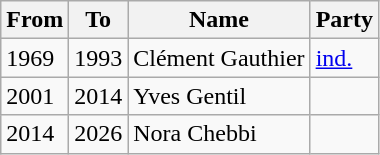<table class="wikitable">
<tr>
<th>From</th>
<th>To</th>
<th>Name</th>
<th>Party</th>
</tr>
<tr>
<td>1969</td>
<td>1993</td>
<td>Clément Gauthier</td>
<td><a href='#'>ind.</a></td>
</tr>
<tr>
<td>2001</td>
<td>2014</td>
<td>Yves Gentil</td>
<td></td>
</tr>
<tr>
<td>2014</td>
<td>2026</td>
<td>Nora Chebbi</td>
<td></td>
</tr>
</table>
